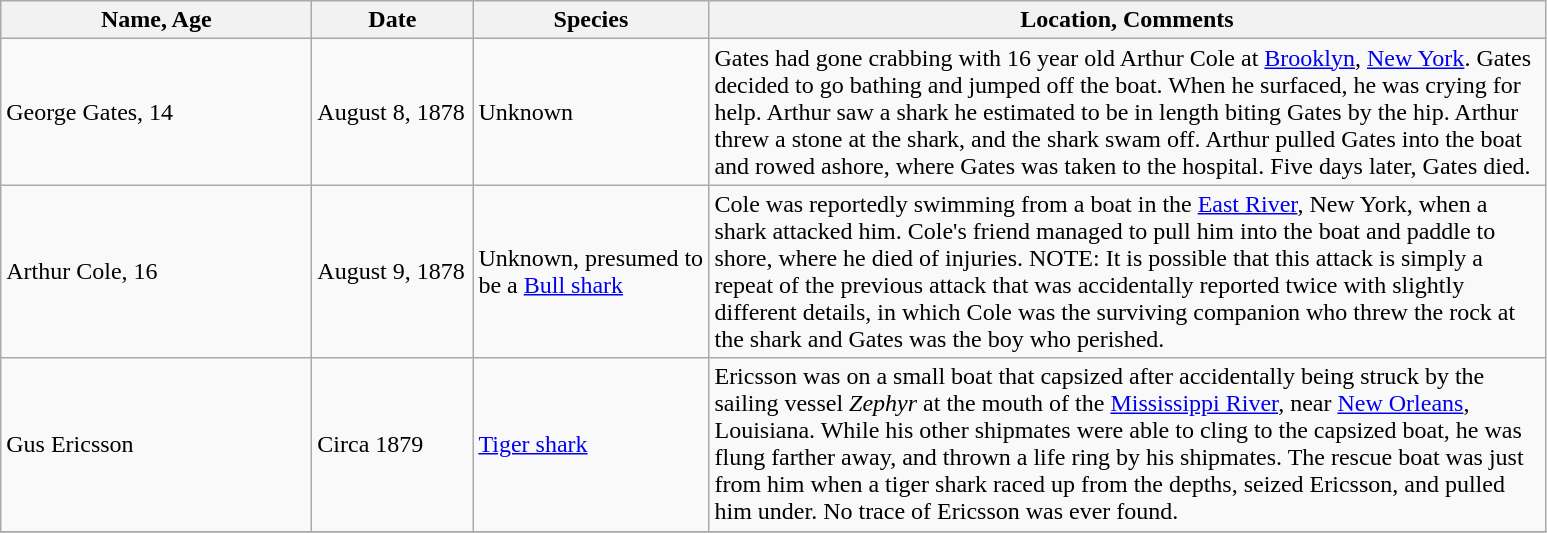<table class="wikitable">
<tr>
<th width="200">Name, Age</th>
<th width="100">Date</th>
<th width="150">Species</th>
<th width="550">Location, Comments</th>
</tr>
<tr>
<td>George Gates, 14</td>
<td>August 8, 1878</td>
<td>Unknown</td>
<td>Gates had gone crabbing with 16 year old Arthur Cole at <a href='#'>Brooklyn</a>, <a href='#'>New York</a>. Gates decided to go bathing and jumped off the boat. When he surfaced, he was crying for help. Arthur saw a shark he estimated to be  in length biting Gates by the hip. Arthur threw a stone at the shark, and the shark swam off. Arthur pulled Gates into the boat and rowed ashore, where Gates was taken to the hospital. Five days later, Gates died.</td>
</tr>
<tr>
<td>Arthur Cole, 16</td>
<td>August 9, 1878</td>
<td>Unknown, presumed to be a <a href='#'>Bull shark</a></td>
<td>Cole was reportedly swimming from a boat in the <a href='#'>East River</a>, New York, when a shark attacked him. Cole's friend managed to pull him into the boat and paddle to shore, where he died of injuries. NOTE: It is possible that this attack is simply a repeat of the previous attack that was accidentally reported twice with slightly different details, in which Cole was the surviving companion who threw the rock at the shark and Gates was the boy who perished.</td>
</tr>
<tr>
<td>Gus Ericsson</td>
<td>Circa 1879</td>
<td><a href='#'>Tiger shark</a></td>
<td>Ericsson was on a small boat that capsized after accidentally being struck by the sailing vessel <em>Zephyr</em> at the mouth of the <a href='#'>Mississippi River</a>, near <a href='#'>New Orleans</a>, Louisiana. While his other shipmates were able to cling to the capsized boat, he was flung farther away, and thrown a life ring by his shipmates. The rescue boat was just  from him when a tiger shark raced up from the depths, seized Ericsson, and pulled him under. No trace of Ericsson was ever found.</td>
</tr>
<tr>
</tr>
</table>
